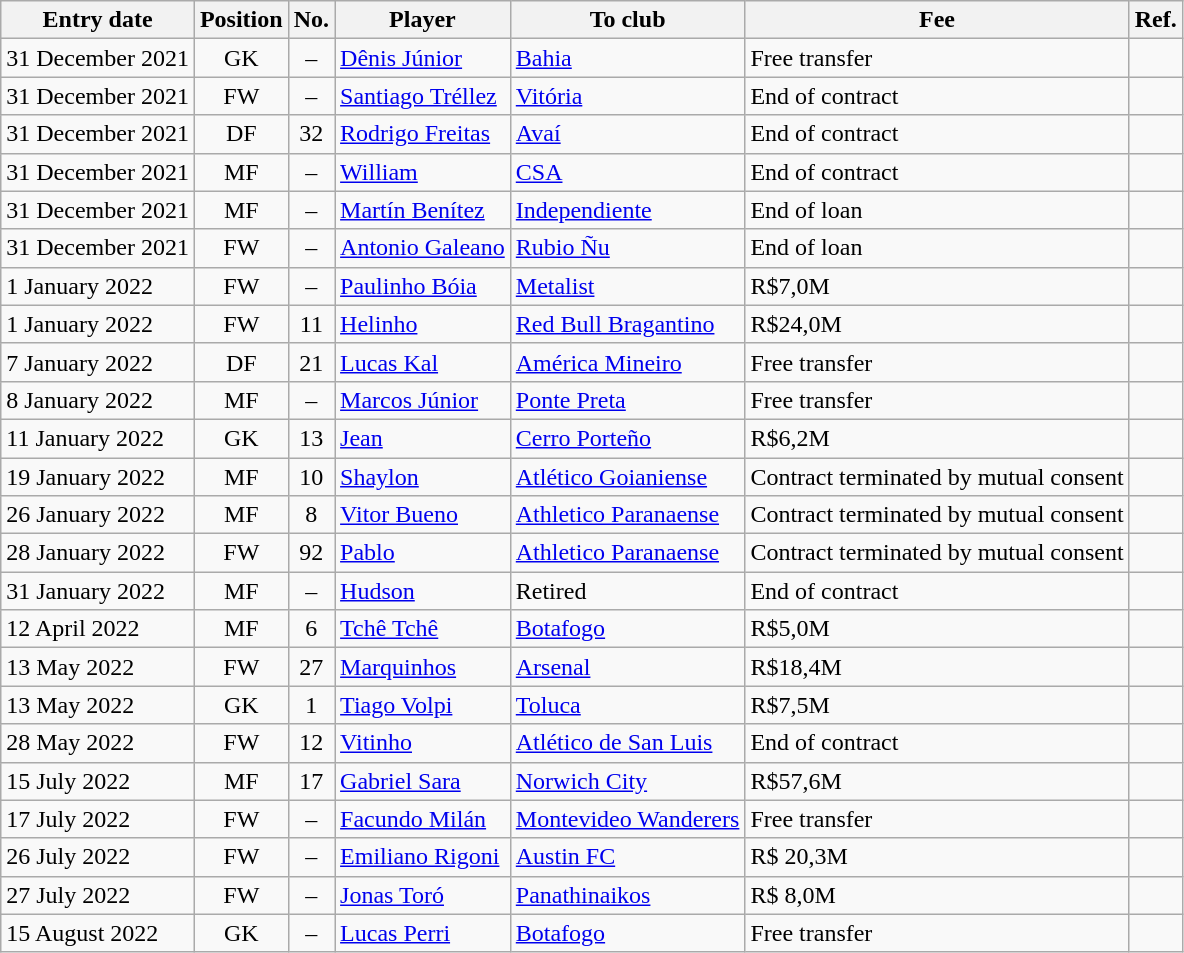<table class="wikitable sortable">
<tr>
<th><strong>Entry date</strong></th>
<th><strong>Position</strong></th>
<th><strong>No.</strong></th>
<th><strong>Player</strong></th>
<th><strong>To club</strong></th>
<th><strong>Fee</strong></th>
<th><strong>Ref.</strong></th>
</tr>
<tr>
<td>31 December 2021</td>
<td style="text-align:center;">GK</td>
<td style="text-align:center;">–</td>
<td style="text-align:left;"> <a href='#'>Dênis Júnior</a></td>
<td style="text-align:left;"> <a href='#'>Bahia</a></td>
<td>Free transfer</td>
<td></td>
</tr>
<tr>
<td>31 December 2021</td>
<td style="text-align:center;">FW</td>
<td style="text-align:center;">–</td>
<td style="text-align:left;"> <a href='#'>Santiago Tréllez</a></td>
<td style="text-align:left;"> <a href='#'>Vitória</a></td>
<td>End of contract</td>
<td></td>
</tr>
<tr>
<td>31 December 2021</td>
<td style="text-align:center;">DF</td>
<td style="text-align:center;">32</td>
<td style="text-align:left;"> <a href='#'>Rodrigo Freitas</a></td>
<td style="text-align:left;"> <a href='#'>Avaí</a></td>
<td>End of contract</td>
<td></td>
</tr>
<tr>
<td>31 December 2021</td>
<td style="text-align:center;">MF</td>
<td style="text-align:center;">–</td>
<td style="text-align:left;"> <a href='#'>William</a></td>
<td style="text-align:left;"> <a href='#'>CSA</a></td>
<td>End of contract</td>
<td></td>
</tr>
<tr>
<td>31 December 2021</td>
<td style="text-align:center;">MF</td>
<td style="text-align:center;">–</td>
<td style="text-align:left;"> <a href='#'>Martín Benítez</a></td>
<td style="text-align:left;"> <a href='#'>Independiente</a></td>
<td>End of loan</td>
<td></td>
</tr>
<tr>
<td>31 December 2021</td>
<td style="text-align:center;">FW</td>
<td style="text-align:center;">–</td>
<td style="text-align:left;"> <a href='#'>Antonio Galeano</a></td>
<td style="text-align:left;"> <a href='#'>Rubio Ñu</a></td>
<td>End of loan</td>
<td></td>
</tr>
<tr>
<td>1 January 2022</td>
<td style="text-align:center;">FW</td>
<td style="text-align:center;">–</td>
<td style="text-align:left;"> <a href='#'>Paulinho Bóia</a></td>
<td style="text-align:left;"> <a href='#'>Metalist</a></td>
<td>R$7,0M</td>
<td></td>
</tr>
<tr>
<td>1 January 2022</td>
<td style="text-align:center;">FW</td>
<td style="text-align:center;">11</td>
<td style="text-align:left;"> <a href='#'>Helinho</a></td>
<td style="text-align:left;"> <a href='#'>Red Bull Bragantino</a></td>
<td>R$24,0M</td>
<td></td>
</tr>
<tr>
<td>7 January 2022</td>
<td style="text-align:center;">DF</td>
<td style="text-align:center;">21</td>
<td style="text-align:left;"> <a href='#'>Lucas Kal</a></td>
<td style="text-align:left;"> <a href='#'>América Mineiro</a></td>
<td>Free transfer</td>
<td></td>
</tr>
<tr>
<td>8 January 2022</td>
<td style="text-align:center;">MF</td>
<td style="text-align:center;">–</td>
<td style="text-align:left;"> <a href='#'>Marcos Júnior</a></td>
<td style="text-align:left;"> <a href='#'>Ponte Preta</a></td>
<td>Free transfer</td>
<td></td>
</tr>
<tr>
<td>11 January 2022</td>
<td style="text-align:center;">GK</td>
<td style="text-align:center;">13</td>
<td style="text-align:left;"> <a href='#'>Jean</a></td>
<td style="text-align:left;"> <a href='#'>Cerro Porteño</a></td>
<td>R$6,2M</td>
<td></td>
</tr>
<tr>
<td>19 January 2022</td>
<td style="text-align:center;">MF</td>
<td style="text-align:center;">10</td>
<td style="text-align:left;"> <a href='#'>Shaylon</a></td>
<td style="text-align:left;"> <a href='#'>Atlético Goianiense</a></td>
<td>Contract terminated by mutual consent</td>
<td></td>
</tr>
<tr>
<td>26 January 2022</td>
<td style="text-align:center;">MF</td>
<td style="text-align:center;">8</td>
<td style="text-align:left;"> <a href='#'>Vitor Bueno</a></td>
<td style="text-align:left;"> <a href='#'>Athletico Paranaense</a></td>
<td>Contract terminated by mutual consent</td>
<td></td>
</tr>
<tr>
<td>28 January 2022</td>
<td style="text-align:center;">FW</td>
<td style="text-align:center;">92</td>
<td style="text-align:left;"> <a href='#'>Pablo</a></td>
<td style="text-align:left;"> <a href='#'>Athletico Paranaense</a></td>
<td>Contract terminated by mutual consent</td>
<td></td>
</tr>
<tr>
<td>31 January 2022</td>
<td style="text-align:center;">MF</td>
<td style="text-align:center;">–</td>
<td style="text-align:left;"> <a href='#'>Hudson</a></td>
<td style="text-align:left;">Retired</td>
<td>End of contract</td>
<td></td>
</tr>
<tr>
<td>12 April 2022</td>
<td style="text-align:center;">MF</td>
<td style="text-align:center;">6</td>
<td style="text-align:left;"> <a href='#'>Tchê Tchê</a></td>
<td style="text-align:left;"> <a href='#'>Botafogo</a></td>
<td>R$5,0M</td>
<td></td>
</tr>
<tr>
<td>13 May 2022</td>
<td style="text-align:center;">FW</td>
<td style="text-align:center;">27</td>
<td style="text-align:left;"> <a href='#'>Marquinhos</a></td>
<td style="text-align:left;"> <a href='#'>Arsenal</a></td>
<td>R$18,4M</td>
<td></td>
</tr>
<tr>
<td>13 May 2022</td>
<td style="text-align:center;">GK</td>
<td style="text-align:center;">1</td>
<td style="text-align:left;"> <a href='#'>Tiago Volpi</a></td>
<td style="text-align:left;"> <a href='#'>Toluca</a></td>
<td>R$7,5M</td>
<td></td>
</tr>
<tr>
<td>28 May 2022</td>
<td style="text-align:center;">FW</td>
<td style="text-align:center;">12</td>
<td style="text-align:left;"> <a href='#'>Vitinho</a></td>
<td style="text-align:left;"> <a href='#'>Atlético de San Luis</a></td>
<td>End of contract</td>
<td></td>
</tr>
<tr>
<td>15 July 2022</td>
<td style="text-align:center;">MF</td>
<td style="text-align:center;">17</td>
<td style="text-align:left;"> <a href='#'>Gabriel Sara</a></td>
<td style="text-align:left;"> <a href='#'>Norwich City</a></td>
<td>R$57,6M</td>
<td></td>
</tr>
<tr>
<td>17 July 2022</td>
<td style="text-align:center;">FW</td>
<td style="text-align:center;">–</td>
<td style="text-align:left;"> <a href='#'>Facundo Milán</a></td>
<td style="text-align:left;"> <a href='#'>Montevideo Wanderers</a></td>
<td>Free transfer</td>
<td></td>
</tr>
<tr>
<td>26 July 2022</td>
<td style="text-align:center;">FW</td>
<td style="text-align:center;">–</td>
<td style="text-align:left;"> <a href='#'>Emiliano Rigoni</a></td>
<td style="text-align:left;"> <a href='#'>Austin FC</a></td>
<td>R$ 20,3M</td>
<td></td>
</tr>
<tr>
<td>27 July 2022</td>
<td style="text-align:center;">FW</td>
<td style="text-align:center;">–</td>
<td style="text-align:left;"> <a href='#'>Jonas Toró</a></td>
<td style="text-align:left;"> <a href='#'>Panathinaikos</a></td>
<td>R$ 8,0M</td>
<td></td>
</tr>
<tr>
<td>15 August 2022</td>
<td style="text-align:center;">GK</td>
<td style="text-align:center;">–</td>
<td style="text-align:left;"> <a href='#'>Lucas Perri</a></td>
<td style="text-align:left;"> <a href='#'>Botafogo</a></td>
<td>Free transfer</td>
<td></td>
</tr>
</table>
